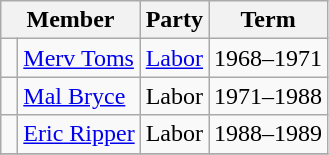<table class="wikitable">
<tr>
<th colspan="2">Member</th>
<th>Party</th>
<th>Term</th>
</tr>
<tr>
<td> </td>
<td><a href='#'>Merv Toms</a></td>
<td><a href='#'>Labor</a></td>
<td>1968–1971</td>
</tr>
<tr>
<td> </td>
<td><a href='#'>Mal Bryce</a></td>
<td>Labor</td>
<td>1971–1988</td>
</tr>
<tr>
<td> </td>
<td><a href='#'>Eric Ripper</a></td>
<td>Labor</td>
<td>1988–1989</td>
</tr>
<tr>
</tr>
</table>
